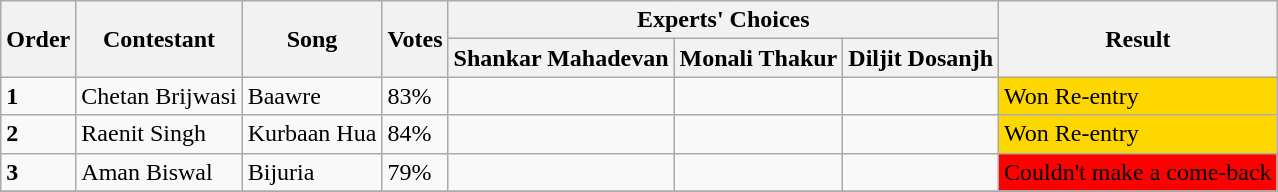<table class="wikitable sortable mw-collapsible">
<tr>
<th rowspan="2">Order</th>
<th rowspan="2">Contestant</th>
<th rowspan="2">Song</th>
<th rowspan="2">Votes</th>
<th colspan="3">Experts' Choices</th>
<th rowspan="2">Result</th>
</tr>
<tr>
<th>Shankar Mahadevan</th>
<th>Monali Thakur</th>
<th>Diljit Dosanjh</th>
</tr>
<tr>
<td><strong>1</strong></td>
<td>Chetan Brijwasi</td>
<td>Baawre</td>
<td>83%</td>
<td></td>
<td></td>
<td></td>
<td bgcolor="gold">Won Re-entry</td>
</tr>
<tr>
<td><strong>2</strong></td>
<td>Raenit Singh</td>
<td>Kurbaan Hua</td>
<td>84%</td>
<td></td>
<td></td>
<td></td>
<td bgcolor="gold">Won Re-entry</td>
</tr>
<tr>
<td><strong>3</strong></td>
<td>Aman Biswal</td>
<td>Bijuria</td>
<td>79%</td>
<td></td>
<td></td>
<td></td>
<td bgcolor="red">Couldn't make a come-back</td>
</tr>
<tr>
</tr>
</table>
